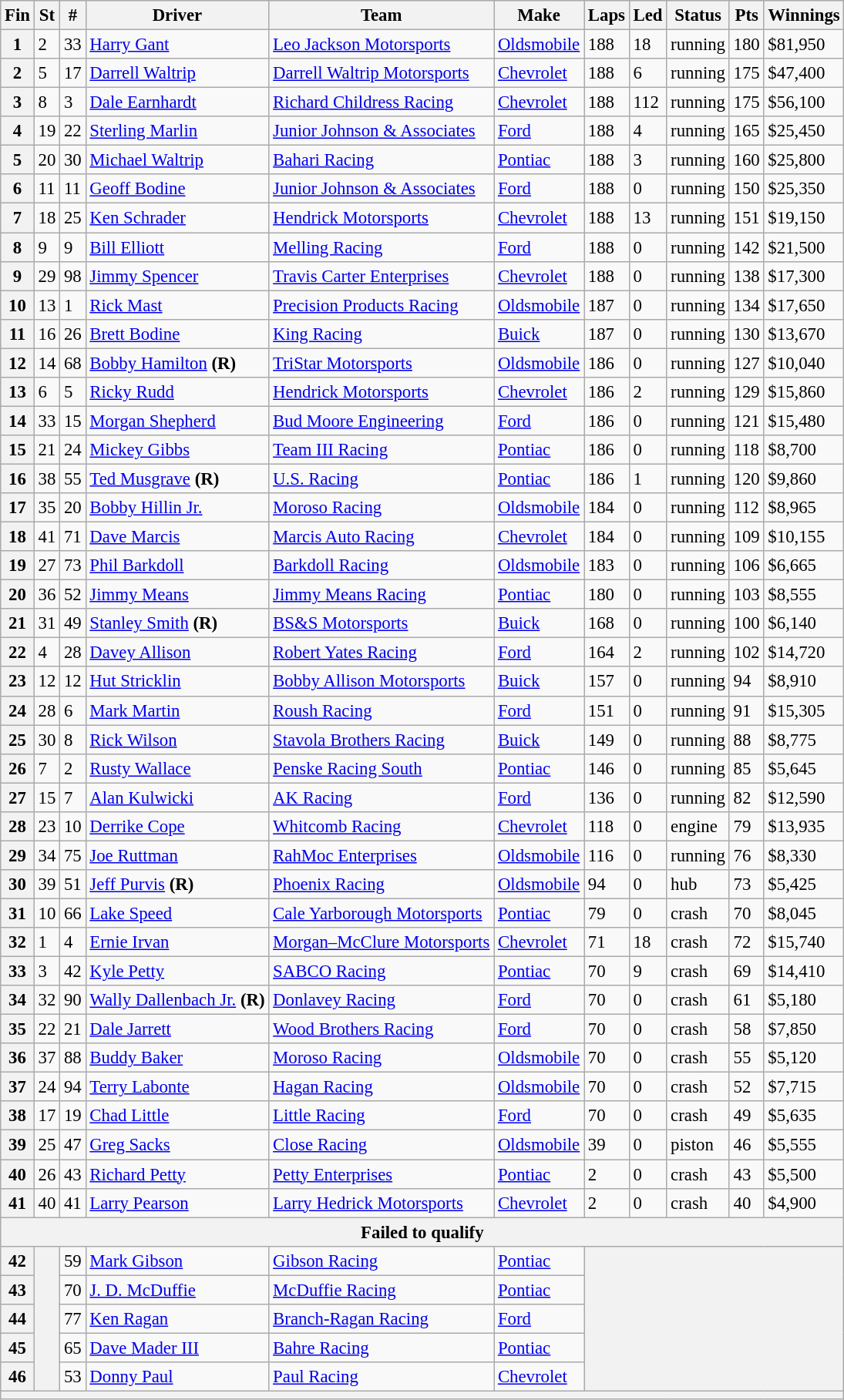<table class="wikitable" style="font-size:95%">
<tr>
<th>Fin</th>
<th>St</th>
<th>#</th>
<th>Driver</th>
<th>Team</th>
<th>Make</th>
<th>Laps</th>
<th>Led</th>
<th>Status</th>
<th>Pts</th>
<th>Winnings</th>
</tr>
<tr>
<th>1</th>
<td>2</td>
<td>33</td>
<td><a href='#'>Harry Gant</a></td>
<td><a href='#'>Leo Jackson Motorsports</a></td>
<td><a href='#'>Oldsmobile</a></td>
<td>188</td>
<td>18</td>
<td>running</td>
<td>180</td>
<td>$81,950</td>
</tr>
<tr>
<th>2</th>
<td>5</td>
<td>17</td>
<td><a href='#'>Darrell Waltrip</a></td>
<td><a href='#'>Darrell Waltrip Motorsports</a></td>
<td><a href='#'>Chevrolet</a></td>
<td>188</td>
<td>6</td>
<td>running</td>
<td>175</td>
<td>$47,400</td>
</tr>
<tr>
<th>3</th>
<td>8</td>
<td>3</td>
<td><a href='#'>Dale Earnhardt</a></td>
<td><a href='#'>Richard Childress Racing</a></td>
<td><a href='#'>Chevrolet</a></td>
<td>188</td>
<td>112</td>
<td>running</td>
<td>175</td>
<td>$56,100</td>
</tr>
<tr>
<th>4</th>
<td>19</td>
<td>22</td>
<td><a href='#'>Sterling Marlin</a></td>
<td><a href='#'>Junior Johnson & Associates</a></td>
<td><a href='#'>Ford</a></td>
<td>188</td>
<td>4</td>
<td>running</td>
<td>165</td>
<td>$25,450</td>
</tr>
<tr>
<th>5</th>
<td>20</td>
<td>30</td>
<td><a href='#'>Michael Waltrip</a></td>
<td><a href='#'>Bahari Racing</a></td>
<td><a href='#'>Pontiac</a></td>
<td>188</td>
<td>3</td>
<td>running</td>
<td>160</td>
<td>$25,800</td>
</tr>
<tr>
<th>6</th>
<td>11</td>
<td>11</td>
<td><a href='#'>Geoff Bodine</a></td>
<td><a href='#'>Junior Johnson & Associates</a></td>
<td><a href='#'>Ford</a></td>
<td>188</td>
<td>0</td>
<td>running</td>
<td>150</td>
<td>$25,350</td>
</tr>
<tr>
<th>7</th>
<td>18</td>
<td>25</td>
<td><a href='#'>Ken Schrader</a></td>
<td><a href='#'>Hendrick Motorsports</a></td>
<td><a href='#'>Chevrolet</a></td>
<td>188</td>
<td>13</td>
<td>running</td>
<td>151</td>
<td>$19,150</td>
</tr>
<tr>
<th>8</th>
<td>9</td>
<td>9</td>
<td><a href='#'>Bill Elliott</a></td>
<td><a href='#'>Melling Racing</a></td>
<td><a href='#'>Ford</a></td>
<td>188</td>
<td>0</td>
<td>running</td>
<td>142</td>
<td>$21,500</td>
</tr>
<tr>
<th>9</th>
<td>29</td>
<td>98</td>
<td><a href='#'>Jimmy Spencer</a></td>
<td><a href='#'>Travis Carter Enterprises</a></td>
<td><a href='#'>Chevrolet</a></td>
<td>188</td>
<td>0</td>
<td>running</td>
<td>138</td>
<td>$17,300</td>
</tr>
<tr>
<th>10</th>
<td>13</td>
<td>1</td>
<td><a href='#'>Rick Mast</a></td>
<td><a href='#'>Precision Products Racing</a></td>
<td><a href='#'>Oldsmobile</a></td>
<td>187</td>
<td>0</td>
<td>running</td>
<td>134</td>
<td>$17,650</td>
</tr>
<tr>
<th>11</th>
<td>16</td>
<td>26</td>
<td><a href='#'>Brett Bodine</a></td>
<td><a href='#'>King Racing</a></td>
<td><a href='#'>Buick</a></td>
<td>187</td>
<td>0</td>
<td>running</td>
<td>130</td>
<td>$13,670</td>
</tr>
<tr>
<th>12</th>
<td>14</td>
<td>68</td>
<td><a href='#'>Bobby Hamilton</a> <strong>(R)</strong></td>
<td><a href='#'>TriStar Motorsports</a></td>
<td><a href='#'>Oldsmobile</a></td>
<td>186</td>
<td>0</td>
<td>running</td>
<td>127</td>
<td>$10,040</td>
</tr>
<tr>
<th>13</th>
<td>6</td>
<td>5</td>
<td><a href='#'>Ricky Rudd</a></td>
<td><a href='#'>Hendrick Motorsports</a></td>
<td><a href='#'>Chevrolet</a></td>
<td>186</td>
<td>2</td>
<td>running</td>
<td>129</td>
<td>$15,860</td>
</tr>
<tr>
<th>14</th>
<td>33</td>
<td>15</td>
<td><a href='#'>Morgan Shepherd</a></td>
<td><a href='#'>Bud Moore Engineering</a></td>
<td><a href='#'>Ford</a></td>
<td>186</td>
<td>0</td>
<td>running</td>
<td>121</td>
<td>$15,480</td>
</tr>
<tr>
<th>15</th>
<td>21</td>
<td>24</td>
<td><a href='#'>Mickey Gibbs</a></td>
<td><a href='#'>Team III Racing</a></td>
<td><a href='#'>Pontiac</a></td>
<td>186</td>
<td>0</td>
<td>running</td>
<td>118</td>
<td>$8,700</td>
</tr>
<tr>
<th>16</th>
<td>38</td>
<td>55</td>
<td><a href='#'>Ted Musgrave</a> <strong>(R)</strong></td>
<td><a href='#'>U.S. Racing</a></td>
<td><a href='#'>Pontiac</a></td>
<td>186</td>
<td>1</td>
<td>running</td>
<td>120</td>
<td>$9,860</td>
</tr>
<tr>
<th>17</th>
<td>35</td>
<td>20</td>
<td><a href='#'>Bobby Hillin Jr.</a></td>
<td><a href='#'>Moroso Racing</a></td>
<td><a href='#'>Oldsmobile</a></td>
<td>184</td>
<td>0</td>
<td>running</td>
<td>112</td>
<td>$8,965</td>
</tr>
<tr>
<th>18</th>
<td>41</td>
<td>71</td>
<td><a href='#'>Dave Marcis</a></td>
<td><a href='#'>Marcis Auto Racing</a></td>
<td><a href='#'>Chevrolet</a></td>
<td>184</td>
<td>0</td>
<td>running</td>
<td>109</td>
<td>$10,155</td>
</tr>
<tr>
<th>19</th>
<td>27</td>
<td>73</td>
<td><a href='#'>Phil Barkdoll</a></td>
<td><a href='#'>Barkdoll Racing</a></td>
<td><a href='#'>Oldsmobile</a></td>
<td>183</td>
<td>0</td>
<td>running</td>
<td>106</td>
<td>$6,665</td>
</tr>
<tr>
<th>20</th>
<td>36</td>
<td>52</td>
<td><a href='#'>Jimmy Means</a></td>
<td><a href='#'>Jimmy Means Racing</a></td>
<td><a href='#'>Pontiac</a></td>
<td>180</td>
<td>0</td>
<td>running</td>
<td>103</td>
<td>$8,555</td>
</tr>
<tr>
<th>21</th>
<td>31</td>
<td>49</td>
<td><a href='#'>Stanley Smith</a> <strong>(R)</strong></td>
<td><a href='#'>BS&S Motorsports</a></td>
<td><a href='#'>Buick</a></td>
<td>168</td>
<td>0</td>
<td>running</td>
<td>100</td>
<td>$6,140</td>
</tr>
<tr>
<th>22</th>
<td>4</td>
<td>28</td>
<td><a href='#'>Davey Allison</a></td>
<td><a href='#'>Robert Yates Racing</a></td>
<td><a href='#'>Ford</a></td>
<td>164</td>
<td>2</td>
<td>running</td>
<td>102</td>
<td>$14,720</td>
</tr>
<tr>
<th>23</th>
<td>12</td>
<td>12</td>
<td><a href='#'>Hut Stricklin</a></td>
<td><a href='#'>Bobby Allison Motorsports</a></td>
<td><a href='#'>Buick</a></td>
<td>157</td>
<td>0</td>
<td>running</td>
<td>94</td>
<td>$8,910</td>
</tr>
<tr>
<th>24</th>
<td>28</td>
<td>6</td>
<td><a href='#'>Mark Martin</a></td>
<td><a href='#'>Roush Racing</a></td>
<td><a href='#'>Ford</a></td>
<td>151</td>
<td>0</td>
<td>running</td>
<td>91</td>
<td>$15,305</td>
</tr>
<tr>
<th>25</th>
<td>30</td>
<td>8</td>
<td><a href='#'>Rick Wilson</a></td>
<td><a href='#'>Stavola Brothers Racing</a></td>
<td><a href='#'>Buick</a></td>
<td>149</td>
<td>0</td>
<td>running</td>
<td>88</td>
<td>$8,775</td>
</tr>
<tr>
<th>26</th>
<td>7</td>
<td>2</td>
<td><a href='#'>Rusty Wallace</a></td>
<td><a href='#'>Penske Racing South</a></td>
<td><a href='#'>Pontiac</a></td>
<td>146</td>
<td>0</td>
<td>running</td>
<td>85</td>
<td>$5,645</td>
</tr>
<tr>
<th>27</th>
<td>15</td>
<td>7</td>
<td><a href='#'>Alan Kulwicki</a></td>
<td><a href='#'>AK Racing</a></td>
<td><a href='#'>Ford</a></td>
<td>136</td>
<td>0</td>
<td>running</td>
<td>82</td>
<td>$12,590</td>
</tr>
<tr>
<th>28</th>
<td>23</td>
<td>10</td>
<td><a href='#'>Derrike Cope</a></td>
<td><a href='#'>Whitcomb Racing</a></td>
<td><a href='#'>Chevrolet</a></td>
<td>118</td>
<td>0</td>
<td>engine</td>
<td>79</td>
<td>$13,935</td>
</tr>
<tr>
<th>29</th>
<td>34</td>
<td>75</td>
<td><a href='#'>Joe Ruttman</a></td>
<td><a href='#'>RahMoc Enterprises</a></td>
<td><a href='#'>Oldsmobile</a></td>
<td>116</td>
<td>0</td>
<td>running</td>
<td>76</td>
<td>$8,330</td>
</tr>
<tr>
<th>30</th>
<td>39</td>
<td>51</td>
<td><a href='#'>Jeff Purvis</a> <strong>(R)</strong></td>
<td><a href='#'>Phoenix Racing</a></td>
<td><a href='#'>Oldsmobile</a></td>
<td>94</td>
<td>0</td>
<td>hub</td>
<td>73</td>
<td>$5,425</td>
</tr>
<tr>
<th>31</th>
<td>10</td>
<td>66</td>
<td><a href='#'>Lake Speed</a></td>
<td><a href='#'>Cale Yarborough Motorsports</a></td>
<td><a href='#'>Pontiac</a></td>
<td>79</td>
<td>0</td>
<td>crash</td>
<td>70</td>
<td>$8,045</td>
</tr>
<tr>
<th>32</th>
<td>1</td>
<td>4</td>
<td><a href='#'>Ernie Irvan</a></td>
<td><a href='#'>Morgan–McClure Motorsports</a></td>
<td><a href='#'>Chevrolet</a></td>
<td>71</td>
<td>18</td>
<td>crash</td>
<td>72</td>
<td>$15,740</td>
</tr>
<tr>
<th>33</th>
<td>3</td>
<td>42</td>
<td><a href='#'>Kyle Petty</a></td>
<td><a href='#'>SABCO Racing</a></td>
<td><a href='#'>Pontiac</a></td>
<td>70</td>
<td>9</td>
<td>crash</td>
<td>69</td>
<td>$14,410</td>
</tr>
<tr>
<th>34</th>
<td>32</td>
<td>90</td>
<td><a href='#'>Wally Dallenbach Jr.</a> <strong>(R)</strong></td>
<td><a href='#'>Donlavey Racing</a></td>
<td><a href='#'>Ford</a></td>
<td>70</td>
<td>0</td>
<td>crash</td>
<td>61</td>
<td>$5,180</td>
</tr>
<tr>
<th>35</th>
<td>22</td>
<td>21</td>
<td><a href='#'>Dale Jarrett</a></td>
<td><a href='#'>Wood Brothers Racing</a></td>
<td><a href='#'>Ford</a></td>
<td>70</td>
<td>0</td>
<td>crash</td>
<td>58</td>
<td>$7,850</td>
</tr>
<tr>
<th>36</th>
<td>37</td>
<td>88</td>
<td><a href='#'>Buddy Baker</a></td>
<td><a href='#'>Moroso Racing</a></td>
<td><a href='#'>Oldsmobile</a></td>
<td>70</td>
<td>0</td>
<td>crash</td>
<td>55</td>
<td>$5,120</td>
</tr>
<tr>
<th>37</th>
<td>24</td>
<td>94</td>
<td><a href='#'>Terry Labonte</a></td>
<td><a href='#'>Hagan Racing</a></td>
<td><a href='#'>Oldsmobile</a></td>
<td>70</td>
<td>0</td>
<td>crash</td>
<td>52</td>
<td>$7,715</td>
</tr>
<tr>
<th>38</th>
<td>17</td>
<td>19</td>
<td><a href='#'>Chad Little</a></td>
<td><a href='#'>Little Racing</a></td>
<td><a href='#'>Ford</a></td>
<td>70</td>
<td>0</td>
<td>crash</td>
<td>49</td>
<td>$5,635</td>
</tr>
<tr>
<th>39</th>
<td>25</td>
<td>47</td>
<td><a href='#'>Greg Sacks</a></td>
<td><a href='#'>Close Racing</a></td>
<td><a href='#'>Oldsmobile</a></td>
<td>39</td>
<td>0</td>
<td>piston</td>
<td>46</td>
<td>$5,555</td>
</tr>
<tr>
<th>40</th>
<td>26</td>
<td>43</td>
<td><a href='#'>Richard Petty</a></td>
<td><a href='#'>Petty Enterprises</a></td>
<td><a href='#'>Pontiac</a></td>
<td>2</td>
<td>0</td>
<td>crash</td>
<td>43</td>
<td>$5,500</td>
</tr>
<tr>
<th>41</th>
<td>40</td>
<td>41</td>
<td><a href='#'>Larry Pearson</a></td>
<td><a href='#'>Larry Hedrick Motorsports</a></td>
<td><a href='#'>Chevrolet</a></td>
<td>2</td>
<td>0</td>
<td>crash</td>
<td>40</td>
<td>$4,900</td>
</tr>
<tr>
<th colspan="11">Failed to qualify</th>
</tr>
<tr>
<th>42</th>
<th rowspan="5"></th>
<td>59</td>
<td><a href='#'>Mark Gibson</a></td>
<td><a href='#'>Gibson Racing</a></td>
<td><a href='#'>Pontiac</a></td>
<th colspan="5" rowspan="5"></th>
</tr>
<tr>
<th>43</th>
<td>70</td>
<td><a href='#'>J. D. McDuffie</a></td>
<td><a href='#'>McDuffie Racing</a></td>
<td><a href='#'>Pontiac</a></td>
</tr>
<tr>
<th>44</th>
<td>77</td>
<td><a href='#'>Ken Ragan</a></td>
<td><a href='#'>Branch-Ragan Racing</a></td>
<td><a href='#'>Ford</a></td>
</tr>
<tr>
<th>45</th>
<td>65</td>
<td><a href='#'>Dave Mader III</a></td>
<td><a href='#'>Bahre Racing</a></td>
<td><a href='#'>Pontiac</a></td>
</tr>
<tr>
<th>46</th>
<td>53</td>
<td><a href='#'>Donny Paul</a></td>
<td><a href='#'>Paul Racing</a></td>
<td><a href='#'>Chevrolet</a></td>
</tr>
<tr>
<th colspan="11"></th>
</tr>
</table>
